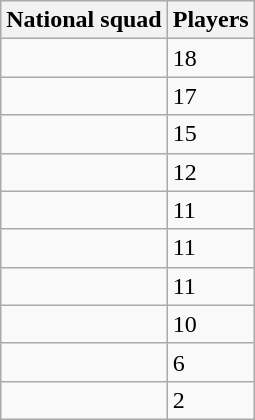<table class="wikitable sortable">
<tr>
<th>National squad</th>
<th>Players</th>
</tr>
<tr>
<td></td>
<td>18</td>
</tr>
<tr>
<td></td>
<td>17</td>
</tr>
<tr>
<td></td>
<td>15</td>
</tr>
<tr>
<td></td>
<td>12</td>
</tr>
<tr>
<td></td>
<td>11</td>
</tr>
<tr>
<td></td>
<td>11</td>
</tr>
<tr>
<td></td>
<td>11</td>
</tr>
<tr>
<td></td>
<td>10</td>
</tr>
<tr>
<td></td>
<td>6</td>
</tr>
<tr>
<td></td>
<td>2</td>
</tr>
</table>
